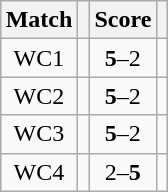<table class="wikitable" style="font-size: 100%; margin: 1em auto 1em auto;">
<tr>
<th>Match</th>
<th></th>
<th>Score</th>
<th></th>
</tr>
<tr>
<td align="center">WC1</td>
<td><strong></strong></td>
<td align="center"><strong>5</strong>–2</td>
<td></td>
</tr>
<tr>
<td align="center">WC2</td>
<td><strong></strong></td>
<td align="center"><strong>5</strong>–2</td>
<td></td>
</tr>
<tr>
<td align="center">WC3</td>
<td><strong></strong></td>
<td align="center"><strong>5</strong>–2</td>
<td></td>
</tr>
<tr>
<td align="center">WC4</td>
<td></td>
<td align="center">2–<strong>5</strong></td>
<td><strong></strong></td>
</tr>
</table>
